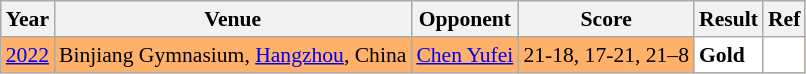<table class="sortable wikitable" style="font-size: 90%;">
<tr>
<th>Year</th>
<th>Venue</th>
<th>Opponent</th>
<th>Score</th>
<th>Result</th>
<th>Ref</th>
</tr>
<tr style="background:#FFB069">
<td align="center"><a href='#'>2022</a></td>
<td align="left">Binjiang Gymnasium, <a href='#'>Hangzhou</a>, China</td>
<td align="left">  <a href='#'>Chen Yufei</a></td>
<td align="left">21-18, 17-21, 21–8</td>
<td style="text-align:left; background:white"> <strong>Gold</strong></td>
<td style="text-align:center; background:white"></td>
</tr>
</table>
